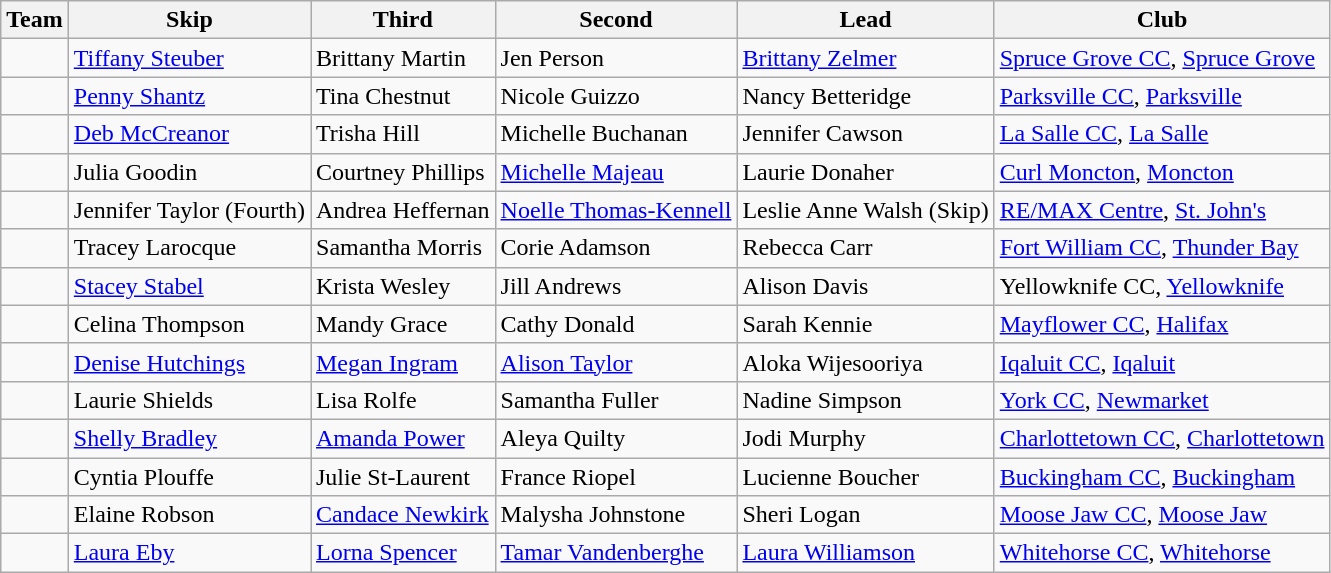<table class="wikitable">
<tr>
<th scope="col">Team</th>
<th scope="col">Skip</th>
<th scope="col">Third</th>
<th scope="col">Second</th>
<th scope="col">Lead</th>
<th scope="col">Club</th>
</tr>
<tr>
<td></td>
<td><a href='#'>Tiffany Steuber</a></td>
<td>Brittany Martin</td>
<td>Jen Person</td>
<td><a href='#'>Brittany Zelmer</a></td>
<td><a href='#'>Spruce Grove CC</a>, <a href='#'>Spruce Grove</a></td>
</tr>
<tr>
<td></td>
<td><a href='#'>Penny Shantz</a></td>
<td>Tina Chestnut</td>
<td>Nicole Guizzo</td>
<td>Nancy Betteridge</td>
<td><a href='#'>Parksville CC</a>, <a href='#'>Parksville</a></td>
</tr>
<tr>
<td></td>
<td><a href='#'>Deb McCreanor</a></td>
<td>Trisha Hill</td>
<td>Michelle Buchanan</td>
<td>Jennifer Cawson</td>
<td><a href='#'>La Salle CC</a>, <a href='#'>La Salle</a></td>
</tr>
<tr>
<td></td>
<td>Julia Goodin</td>
<td>Courtney Phillips</td>
<td><a href='#'>Michelle Majeau</a></td>
<td>Laurie Donaher</td>
<td><a href='#'>Curl Moncton</a>, <a href='#'>Moncton</a></td>
</tr>
<tr>
<td></td>
<td>Jennifer Taylor (Fourth)</td>
<td>Andrea Heffernan</td>
<td><a href='#'>Noelle Thomas-Kennell</a></td>
<td>Leslie Anne Walsh (Skip)</td>
<td><a href='#'>RE/MAX Centre</a>, <a href='#'>St. John's</a></td>
</tr>
<tr>
<td></td>
<td>Tracey Larocque</td>
<td>Samantha Morris</td>
<td>Corie Adamson</td>
<td>Rebecca Carr</td>
<td><a href='#'>Fort William CC</a>, <a href='#'>Thunder Bay</a></td>
</tr>
<tr>
<td></td>
<td><a href='#'>Stacey Stabel</a></td>
<td>Krista Wesley</td>
<td>Jill Andrews</td>
<td>Alison Davis</td>
<td>Yellowknife CC, <a href='#'>Yellowknife</a></td>
</tr>
<tr>
<td></td>
<td>Celina Thompson</td>
<td>Mandy Grace</td>
<td>Cathy Donald</td>
<td>Sarah Kennie</td>
<td><a href='#'>Mayflower CC</a>, <a href='#'>Halifax</a></td>
</tr>
<tr>
<td></td>
<td><a href='#'>Denise Hutchings</a></td>
<td><a href='#'>Megan Ingram</a></td>
<td><a href='#'>Alison Taylor</a></td>
<td>Aloka Wijesooriya</td>
<td><a href='#'>Iqaluit CC</a>, <a href='#'>Iqaluit</a></td>
</tr>
<tr>
<td></td>
<td>Laurie Shields</td>
<td>Lisa Rolfe</td>
<td>Samantha Fuller</td>
<td>Nadine Simpson</td>
<td><a href='#'>York CC</a>, <a href='#'>Newmarket</a></td>
</tr>
<tr>
<td></td>
<td><a href='#'>Shelly Bradley</a></td>
<td><a href='#'>Amanda Power</a></td>
<td>Aleya Quilty</td>
<td>Jodi Murphy</td>
<td><a href='#'>Charlottetown CC</a>, <a href='#'>Charlottetown</a></td>
</tr>
<tr>
<td></td>
<td>Cyntia Plouffe</td>
<td>Julie St-Laurent</td>
<td>France Riopel</td>
<td>Lucienne Boucher</td>
<td><a href='#'>Buckingham CC</a>, <a href='#'>Buckingham</a></td>
</tr>
<tr>
<td></td>
<td>Elaine Robson</td>
<td><a href='#'>Candace Newkirk</a></td>
<td>Malysha Johnstone</td>
<td>Sheri Logan</td>
<td><a href='#'>Moose Jaw CC</a>, <a href='#'>Moose Jaw</a></td>
</tr>
<tr>
<td></td>
<td><a href='#'>Laura Eby</a></td>
<td><a href='#'>Lorna Spencer</a></td>
<td><a href='#'>Tamar Vandenberghe</a></td>
<td><a href='#'>Laura Williamson</a></td>
<td><a href='#'>Whitehorse CC</a>, <a href='#'>Whitehorse</a></td>
</tr>
</table>
